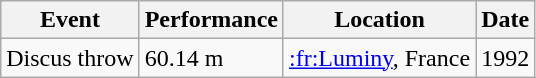<table class=wikitable>
<tr>
<th scope="col">Event</th>
<th scope="col">Performance</th>
<th scope="col">Location</th>
<th scope="col">Date</th>
</tr>
<tr>
<td>Discus throw</td>
<td>60.14 m</td>
<td><a href='#'>:fr:Luminy</a>, France</td>
<td>1992</td>
</tr>
</table>
